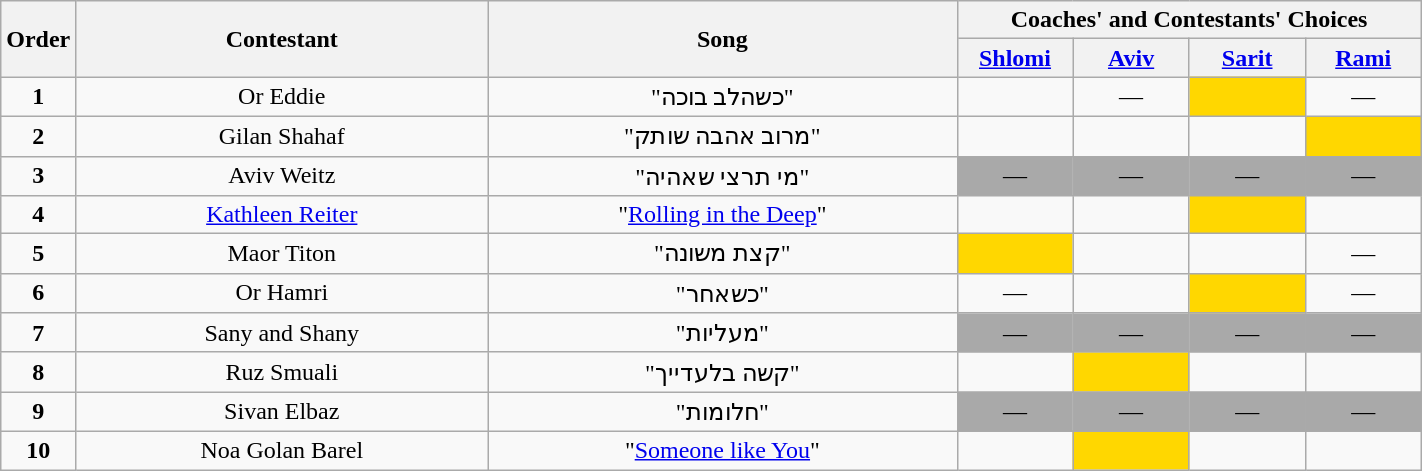<table class="wikitable" style="text-align: center; width:75%;">
<tr>
<th rowspan=2 width="05%">Order</th>
<th rowspan=2 width="29%">Contestant</th>
<th rowspan=2>Song</th>
<th colspan=4>Coaches' and Contestants' Choices</th>
</tr>
<tr>
<th style="width:70px;"><a href='#'>Shlomi</a></th>
<th style="width:70px;"><a href='#'>Aviv</a></th>
<th style="width:70px;"><a href='#'>Sarit</a></th>
<th style="width:70px;"><a href='#'>Rami</a></th>
</tr>
<tr>
<td align="center"><strong>1</strong></td>
<td>Or Eddie</td>
<td>"כשהלב בוכה"</td>
<td style=";text-align:center;"></td>
<td align="center">—</td>
<td style="background:gold;text-align:center;"></td>
<td align="center">—</td>
</tr>
<tr>
<td align="center"><strong>2</strong></td>
<td>Gilan Shahaf</td>
<td>"מרוב אהבה שותק"</td>
<td style=";text-align:center;"></td>
<td style=";text-align:center;"></td>
<td style=";text-align:center;"></td>
<td style="background:gold;text-align:center;"></td>
</tr>
<tr>
<td align="center"><strong>3</strong></td>
<td>Aviv Weitz</td>
<td>"מי תרצי שאהיה"</td>
<td style="background:darkgrey;text-align:center;">—</td>
<td style="background:darkgrey;text-align:center;">—</td>
<td style="background:darkgrey;text-align:center;">—</td>
<td style="background:darkgrey;text-align:center;">—</td>
</tr>
<tr>
<td align="center"><strong>4</strong></td>
<td style="background:text-align:left;"><a href='#'>Kathleen Reiter</a></td>
<td style="background:text-align:left;">"<a href='#'>Rolling in the Deep</a>"</td>
<td style=";text-align:center;"></td>
<td style=";text-align:center;"></td>
<td style="background:gold;text-align:center;"></td>
<td style=";text-align:center;"></td>
</tr>
<tr>
<td align="center"><strong>5</strong></td>
<td>Maor Titon</td>
<td>"קצת משונה"</td>
<td style="background:gold;text-align:center;"></td>
<td style=";text-align:center;"></td>
<td style=";text-align:center;"></td>
<td align="center">—</td>
</tr>
<tr>
<td align="center"><strong>6</strong></td>
<td style="background:text-align:left;">Or Hamri</td>
<td style="background:text-align:left;">"כשאחר"</td>
<td align="center">—</td>
<td style=";text-align:center;"></td>
<td style="background:gold;text-align:center;"></td>
<td align="center">—</td>
</tr>
<tr>
<td align="center"><strong>7</strong></td>
<td>Sany and Shany</td>
<td>"מעליות"</td>
<td style="background:darkgrey;text-align:center;">—</td>
<td style="background:darkgrey;text-align:center;">—</td>
<td style="background:darkgrey;text-align:center;">—</td>
<td style="background:darkgrey;text-align:center;">—</td>
</tr>
<tr>
<td align="center"><strong>8</strong></td>
<td>Ruz Smuali</td>
<td>"קשה בלעדייך"</td>
<td style=";text-align:center;"></td>
<td style="background:gold;text-align:center;"></td>
<td style=";text-align:center;"></td>
<td style=";text-align:center;"></td>
</tr>
<tr>
<td align="center"><strong>9</strong></td>
<td>Sivan Elbaz</td>
<td>"חלומות"</td>
<td style="background:darkgrey;text-align:center;">—</td>
<td style="background:darkgrey;text-align:center;">—</td>
<td style="background:darkgrey;text-align:center;">—</td>
<td style="background:darkgrey;text-align:center;">—</td>
</tr>
<tr>
<td align="center"><strong>10</strong></td>
<td style="background:text-align:left;">Noa Golan Barel</td>
<td style="background:text-align:left;">"<a href='#'>Someone like You</a>"</td>
<td style=";text-align:center;"></td>
<td style="background:gold;text-align:center;"></td>
<td style=";text-align:center;"></td>
<td style=";text-align:center;"></td>
</tr>
</table>
